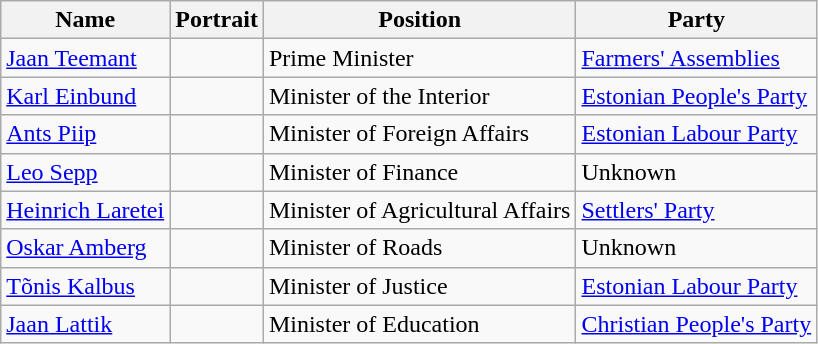<table class="wikitable">
<tr>
<th>Name</th>
<th>Portrait</th>
<th>Position</th>
<th>Party</th>
</tr>
<tr>
<td><a href='#'>Jaan Teemant</a></td>
<td></td>
<td>Prime Minister</td>
<td><a href='#'>Farmers' Assemblies</a></td>
</tr>
<tr>
<td><a href='#'>Karl Einbund</a></td>
<td></td>
<td>Minister of the Interior</td>
<td><a href='#'>Estonian People's Party</a></td>
</tr>
<tr>
<td><a href='#'>Ants Piip</a></td>
<td></td>
<td>Minister of Foreign Affairs</td>
<td><a href='#'>Estonian Labour Party</a></td>
</tr>
<tr>
<td><a href='#'>Leo Sepp</a></td>
<td></td>
<td>Minister of Finance</td>
<td>Unknown</td>
</tr>
<tr>
<td><a href='#'>Heinrich Laretei</a></td>
<td></td>
<td>Minister of Agricultural Affairs</td>
<td><a href='#'>Settlers' Party</a></td>
</tr>
<tr>
<td><a href='#'>Oskar Amberg</a></td>
<td></td>
<td>Minister of Roads</td>
<td>Unknown</td>
</tr>
<tr>
<td><a href='#'>Tõnis Kalbus</a></td>
<td></td>
<td>Minister of Justice</td>
<td><a href='#'>Estonian Labour Party</a></td>
</tr>
<tr>
<td><a href='#'>Jaan Lattik</a></td>
<td></td>
<td>Minister of Education</td>
<td><a href='#'>Christian People's Party</a></td>
</tr>
</table>
